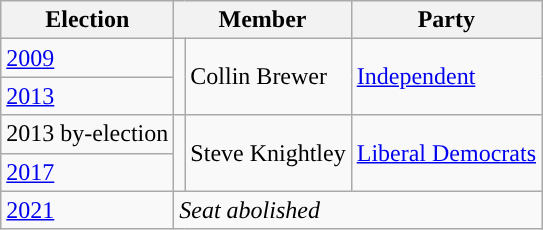<table class="wikitable">
<tr>
<th>Election</th>
<th colspan="2">Member</th>
<th>Party</th>
</tr>
<tr>
<td><a href='#'>2009</a></td>
<td rowspan="2" style="background-color: "></td>
<td rowspan="2">Collin Brewer</td>
<td rowspan="2"><a href='#'>Independent</a></td>
</tr>
<tr>
<td><a href='#'>2013</a></td>
</tr>
<tr>
<td>2013 by-election</td>
<td rowspan="2" style="background-color: "></td>
<td rowspan="2">Steve Knightley</td>
<td rowspan="2"><a href='#'>Liberal Democrats</a></td>
</tr>
<tr>
<td><a href='#'>2017</a></td>
</tr>
<tr>
<td><a href='#'>2021</a></td>
<td colspan="3"><em>Seat abolished</em></td>
</tr>
</table>
